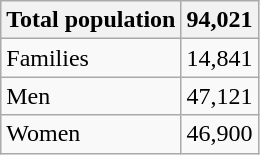<table class="wikitable">
<tr>
<th>Total population</th>
<th>94,021</th>
</tr>
<tr>
<td>Families</td>
<td>14,841</td>
</tr>
<tr>
<td>Men</td>
<td>47,121</td>
</tr>
<tr>
<td>Women</td>
<td>46,900</td>
</tr>
</table>
